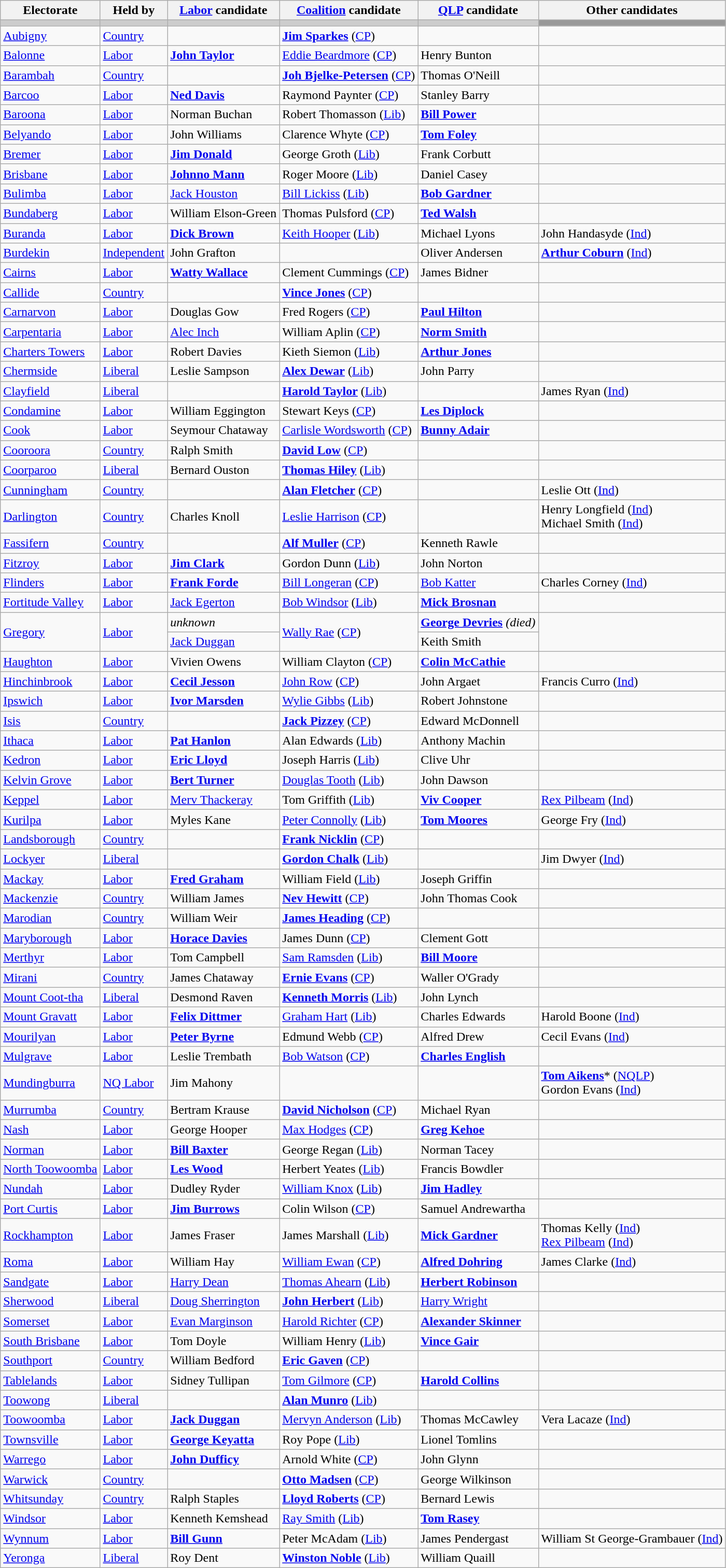<table class="wikitable">
<tr>
<th>Electorate</th>
<th>Held by</th>
<th><a href='#'>Labor</a> candidate</th>
<th><a href='#'>Coalition</a> candidate</th>
<th><a href='#'>QLP</a> candidate</th>
<th>Other candidates</th>
</tr>
<tr bgcolor="#cccccc">
<td></td>
<td></td>
<td></td>
<td></td>
<td></td>
<td bgcolor="#999999"></td>
</tr>
<tr>
<td><a href='#'>Aubigny</a></td>
<td><a href='#'>Country</a></td>
<td></td>
<td><strong><a href='#'>Jim Sparkes</a></strong> (<a href='#'>CP</a>)</td>
<td></td>
<td></td>
</tr>
<tr>
<td><a href='#'>Balonne</a></td>
<td><a href='#'>Labor</a></td>
<td><strong><a href='#'>John Taylor</a></strong></td>
<td><a href='#'>Eddie Beardmore</a> (<a href='#'>CP</a>)</td>
<td>Henry Bunton</td>
<td></td>
</tr>
<tr>
<td><a href='#'>Barambah</a></td>
<td><a href='#'>Country</a></td>
<td></td>
<td><strong><a href='#'>Joh Bjelke-Petersen</a></strong> (<a href='#'>CP</a>)</td>
<td>Thomas O'Neill</td>
<td></td>
</tr>
<tr>
<td><a href='#'>Barcoo</a></td>
<td><a href='#'>Labor</a></td>
<td><strong><a href='#'>Ned Davis</a></strong></td>
<td>Raymond Paynter (<a href='#'>CP</a>)</td>
<td>Stanley Barry</td>
<td></td>
</tr>
<tr>
<td><a href='#'>Baroona</a></td>
<td><a href='#'>Labor</a></td>
<td>Norman Buchan</td>
<td>Robert Thomasson (<a href='#'>Lib</a>)</td>
<td><strong><a href='#'>Bill Power</a></strong></td>
<td></td>
</tr>
<tr>
<td><a href='#'>Belyando</a></td>
<td><a href='#'>Labor</a></td>
<td>John Williams</td>
<td>Clarence Whyte (<a href='#'>CP</a>)</td>
<td><strong><a href='#'>Tom Foley</a></strong></td>
<td></td>
</tr>
<tr>
<td><a href='#'>Bremer</a></td>
<td><a href='#'>Labor</a></td>
<td><strong><a href='#'>Jim Donald</a></strong></td>
<td>George Groth (<a href='#'>Lib</a>)</td>
<td>Frank Corbutt</td>
<td></td>
</tr>
<tr>
<td><a href='#'>Brisbane</a></td>
<td><a href='#'>Labor</a></td>
<td><strong><a href='#'>Johnno Mann</a></strong></td>
<td>Roger Moore (<a href='#'>Lib</a>)</td>
<td>Daniel Casey</td>
<td></td>
</tr>
<tr>
<td><a href='#'>Bulimba</a></td>
<td><a href='#'>Labor</a></td>
<td><a href='#'>Jack Houston</a></td>
<td><a href='#'>Bill Lickiss</a> (<a href='#'>Lib</a>)</td>
<td><strong><a href='#'>Bob Gardner</a></strong></td>
<td></td>
</tr>
<tr>
<td><a href='#'>Bundaberg</a></td>
<td><a href='#'>Labor</a></td>
<td>William Elson-Green</td>
<td>Thomas Pulsford (<a href='#'>CP</a>)</td>
<td><strong><a href='#'>Ted Walsh</a></strong></td>
<td></td>
</tr>
<tr>
<td><a href='#'>Buranda</a></td>
<td><a href='#'>Labor</a></td>
<td><strong><a href='#'>Dick Brown</a></strong></td>
<td><a href='#'>Keith Hooper</a> (<a href='#'>Lib</a>)</td>
<td>Michael Lyons</td>
<td>John Handasyde (<a href='#'>Ind</a>)</td>
</tr>
<tr>
<td><a href='#'>Burdekin</a></td>
<td><a href='#'>Independent</a></td>
<td>John Grafton</td>
<td></td>
<td>Oliver Andersen</td>
<td><strong><a href='#'>Arthur Coburn</a></strong> (<a href='#'>Ind</a>)</td>
</tr>
<tr>
<td><a href='#'>Cairns</a></td>
<td><a href='#'>Labor</a></td>
<td><strong><a href='#'>Watty Wallace</a></strong></td>
<td>Clement Cummings (<a href='#'>CP</a>)</td>
<td>James Bidner</td>
<td></td>
</tr>
<tr>
<td><a href='#'>Callide</a></td>
<td><a href='#'>Country</a></td>
<td></td>
<td><strong><a href='#'>Vince Jones</a></strong> (<a href='#'>CP</a>)</td>
<td></td>
<td></td>
</tr>
<tr>
<td><a href='#'>Carnarvon</a></td>
<td><a href='#'>Labor</a></td>
<td>Douglas Gow</td>
<td>Fred Rogers (<a href='#'>CP</a>)</td>
<td><strong><a href='#'>Paul Hilton</a></strong></td>
<td></td>
</tr>
<tr>
<td><a href='#'>Carpentaria</a></td>
<td><a href='#'>Labor</a></td>
<td><a href='#'>Alec Inch</a></td>
<td>William Aplin (<a href='#'>CP</a>)</td>
<td><strong><a href='#'>Norm Smith</a></strong></td>
<td></td>
</tr>
<tr>
<td><a href='#'>Charters Towers</a></td>
<td><a href='#'>Labor</a></td>
<td>Robert Davies</td>
<td>Kieth Siemon (<a href='#'>Lib</a>)</td>
<td><strong><a href='#'>Arthur Jones</a></strong></td>
<td></td>
</tr>
<tr>
<td><a href='#'>Chermside</a></td>
<td><a href='#'>Liberal</a></td>
<td>Leslie Sampson</td>
<td><strong><a href='#'>Alex Dewar</a></strong> (<a href='#'>Lib</a>)</td>
<td>John Parry</td>
<td></td>
</tr>
<tr>
<td><a href='#'>Clayfield</a></td>
<td><a href='#'>Liberal</a></td>
<td></td>
<td><strong><a href='#'>Harold Taylor</a></strong> (<a href='#'>Lib</a>)</td>
<td></td>
<td>James Ryan (<a href='#'>Ind</a>)</td>
</tr>
<tr>
<td><a href='#'>Condamine</a></td>
<td><a href='#'>Labor</a></td>
<td>William Eggington</td>
<td>Stewart Keys (<a href='#'>CP</a>)</td>
<td><strong><a href='#'>Les Diplock</a></strong></td>
<td></td>
</tr>
<tr>
<td><a href='#'>Cook</a></td>
<td><a href='#'>Labor</a></td>
<td>Seymour Chataway</td>
<td><a href='#'>Carlisle Wordsworth</a> (<a href='#'>CP</a>)</td>
<td><strong><a href='#'>Bunny Adair</a></strong></td>
<td></td>
</tr>
<tr>
<td><a href='#'>Cooroora</a></td>
<td><a href='#'>Country</a></td>
<td>Ralph Smith</td>
<td><strong><a href='#'>David Low</a></strong> (<a href='#'>CP</a>)</td>
<td></td>
<td></td>
</tr>
<tr>
<td><a href='#'>Coorparoo</a></td>
<td><a href='#'>Liberal</a></td>
<td>Bernard Ouston</td>
<td><strong><a href='#'>Thomas Hiley</a></strong> (<a href='#'>Lib</a>)</td>
<td></td>
<td></td>
</tr>
<tr>
<td><a href='#'>Cunningham</a></td>
<td><a href='#'>Country</a></td>
<td></td>
<td><strong><a href='#'>Alan Fletcher</a></strong> (<a href='#'>CP</a>)</td>
<td></td>
<td>Leslie Ott (<a href='#'>Ind</a>)</td>
</tr>
<tr>
<td><a href='#'>Darlington</a></td>
<td><a href='#'>Country</a></td>
<td>Charles Knoll</td>
<td><a href='#'>Leslie Harrison</a> (<a href='#'>CP</a>)</td>
<td></td>
<td>Henry Longfield (<a href='#'>Ind</a>) <br> Michael Smith (<a href='#'>Ind</a>)</td>
</tr>
<tr>
<td><a href='#'>Fassifern</a></td>
<td><a href='#'>Country</a></td>
<td></td>
<td><strong><a href='#'>Alf Muller</a></strong> (<a href='#'>CP</a>)</td>
<td>Kenneth Rawle</td>
<td></td>
</tr>
<tr>
<td><a href='#'>Fitzroy</a></td>
<td><a href='#'>Labor</a></td>
<td><strong><a href='#'>Jim Clark</a></strong></td>
<td>Gordon Dunn (<a href='#'>Lib</a>)</td>
<td>John Norton</td>
<td></td>
</tr>
<tr>
<td><a href='#'>Flinders</a></td>
<td><a href='#'>Labor</a></td>
<td><strong><a href='#'>Frank Forde</a></strong></td>
<td><a href='#'>Bill Longeran</a> (<a href='#'>CP</a>)</td>
<td><a href='#'>Bob Katter</a></td>
<td>Charles Corney (<a href='#'>Ind</a>)</td>
</tr>
<tr>
<td><a href='#'>Fortitude Valley</a></td>
<td><a href='#'>Labor</a></td>
<td><a href='#'>Jack Egerton</a></td>
<td><a href='#'>Bob Windsor</a> (<a href='#'>Lib</a>)</td>
<td><strong><a href='#'>Mick Brosnan</a></strong></td>
<td></td>
</tr>
<tr>
<td rowspan=2><a href='#'>Gregory</a></td>
<td rowspan=2><a href='#'>Labor</a></td>
<td><em>unknown</em></td>
<td rowspan=2 ><a href='#'>Wally Rae</a> (<a href='#'>CP</a>)</td>
<td><strong><a href='#'>George Devries</a></strong> <em>(died)</em></td>
<td rowspan=2></td>
</tr>
<tr>
<td><a href='#'>Jack Duggan</a></td>
<td>Keith Smith</td>
</tr>
<tr>
<td><a href='#'>Haughton</a></td>
<td><a href='#'>Labor</a></td>
<td>Vivien Owens</td>
<td>William Clayton (<a href='#'>CP</a>)</td>
<td><strong><a href='#'>Colin McCathie</a></strong></td>
<td></td>
</tr>
<tr>
<td><a href='#'>Hinchinbrook</a></td>
<td><a href='#'>Labor</a></td>
<td><strong><a href='#'>Cecil Jesson</a></strong></td>
<td><a href='#'>John Row</a> (<a href='#'>CP</a>)</td>
<td>John Argaet</td>
<td>Francis Curro (<a href='#'>Ind</a>)</td>
</tr>
<tr>
<td><a href='#'>Ipswich</a></td>
<td><a href='#'>Labor</a></td>
<td><strong><a href='#'>Ivor Marsden</a></strong></td>
<td><a href='#'>Wylie Gibbs</a> (<a href='#'>Lib</a>)</td>
<td>Robert Johnstone</td>
<td></td>
</tr>
<tr>
<td><a href='#'>Isis</a></td>
<td><a href='#'>Country</a></td>
<td></td>
<td><strong><a href='#'>Jack Pizzey</a></strong> (<a href='#'>CP</a>)</td>
<td>Edward McDonnell</td>
<td></td>
</tr>
<tr>
<td><a href='#'>Ithaca</a></td>
<td><a href='#'>Labor</a></td>
<td><strong><a href='#'>Pat Hanlon</a></strong></td>
<td>Alan Edwards (<a href='#'>Lib</a>)</td>
<td>Anthony Machin</td>
<td></td>
</tr>
<tr>
<td><a href='#'>Kedron</a></td>
<td><a href='#'>Labor</a></td>
<td><strong><a href='#'>Eric Lloyd</a></strong></td>
<td>Joseph Harris (<a href='#'>Lib</a>)</td>
<td>Clive Uhr</td>
<td></td>
</tr>
<tr>
<td><a href='#'>Kelvin Grove</a></td>
<td><a href='#'>Labor</a></td>
<td><strong><a href='#'>Bert Turner</a></strong></td>
<td><a href='#'>Douglas Tooth</a> (<a href='#'>Lib</a>)</td>
<td>John Dawson</td>
<td></td>
</tr>
<tr>
<td><a href='#'>Keppel</a></td>
<td><a href='#'>Labor</a></td>
<td><a href='#'>Merv Thackeray</a></td>
<td>Tom Griffith (<a href='#'>Lib</a>)</td>
<td><strong><a href='#'>Viv Cooper</a></strong></td>
<td><a href='#'>Rex Pilbeam</a> (<a href='#'>Ind</a>)</td>
</tr>
<tr>
<td><a href='#'>Kurilpa</a></td>
<td><a href='#'>Labor</a></td>
<td>Myles Kane</td>
<td><a href='#'>Peter Connolly</a> (<a href='#'>Lib</a>)</td>
<td><strong><a href='#'>Tom Moores</a></strong></td>
<td>George Fry (<a href='#'>Ind</a>)</td>
</tr>
<tr>
<td><a href='#'>Landsborough</a></td>
<td><a href='#'>Country</a></td>
<td></td>
<td><strong><a href='#'>Frank Nicklin</a></strong> (<a href='#'>CP</a>)</td>
<td></td>
<td></td>
</tr>
<tr>
<td><a href='#'>Lockyer</a></td>
<td><a href='#'>Liberal</a></td>
<td></td>
<td><strong><a href='#'>Gordon Chalk</a></strong> (<a href='#'>Lib</a>)</td>
<td></td>
<td>Jim Dwyer (<a href='#'>Ind</a>)</td>
</tr>
<tr>
<td><a href='#'>Mackay</a></td>
<td><a href='#'>Labor</a></td>
<td><strong><a href='#'>Fred Graham</a></strong></td>
<td>William Field (<a href='#'>Lib</a>)</td>
<td>Joseph Griffin</td>
<td></td>
</tr>
<tr>
<td><a href='#'>Mackenzie</a></td>
<td><a href='#'>Country</a></td>
<td>William James</td>
<td><strong><a href='#'>Nev Hewitt</a></strong> (<a href='#'>CP</a>)</td>
<td>John Thomas Cook</td>
<td></td>
</tr>
<tr>
<td><a href='#'>Marodian</a></td>
<td><a href='#'>Country</a></td>
<td>William Weir</td>
<td><strong><a href='#'>James Heading</a></strong> (<a href='#'>CP</a>)</td>
<td></td>
<td></td>
</tr>
<tr>
<td><a href='#'>Maryborough</a></td>
<td><a href='#'>Labor</a></td>
<td><strong><a href='#'>Horace Davies</a></strong></td>
<td>James Dunn (<a href='#'>CP</a>)</td>
<td>Clement Gott</td>
<td></td>
</tr>
<tr>
<td><a href='#'>Merthyr</a></td>
<td><a href='#'>Labor</a></td>
<td>Tom Campbell</td>
<td><a href='#'>Sam Ramsden</a> (<a href='#'>Lib</a>)</td>
<td><strong><a href='#'>Bill Moore</a></strong></td>
<td></td>
</tr>
<tr>
<td><a href='#'>Mirani</a></td>
<td><a href='#'>Country</a></td>
<td>James Chataway</td>
<td><strong><a href='#'>Ernie Evans</a></strong> (<a href='#'>CP</a>)</td>
<td>Waller O'Grady</td>
<td></td>
</tr>
<tr>
<td><a href='#'>Mount Coot-tha</a></td>
<td><a href='#'>Liberal</a></td>
<td>Desmond Raven</td>
<td><strong><a href='#'>Kenneth Morris</a></strong> (<a href='#'>Lib</a>)</td>
<td>John Lynch</td>
<td></td>
</tr>
<tr>
<td><a href='#'>Mount Gravatt</a></td>
<td><a href='#'>Labor</a></td>
<td><strong><a href='#'>Felix Dittmer</a></strong></td>
<td><a href='#'>Graham Hart</a> (<a href='#'>Lib</a>)</td>
<td>Charles Edwards</td>
<td>Harold Boone (<a href='#'>Ind</a>)</td>
</tr>
<tr>
<td><a href='#'>Mourilyan</a></td>
<td><a href='#'>Labor</a></td>
<td><strong><a href='#'>Peter Byrne</a></strong></td>
<td>Edmund Webb (<a href='#'>CP</a>)</td>
<td>Alfred Drew</td>
<td>Cecil Evans (<a href='#'>Ind</a>)</td>
</tr>
<tr>
<td><a href='#'>Mulgrave</a></td>
<td><a href='#'>Labor</a></td>
<td>Leslie Trembath</td>
<td><a href='#'>Bob Watson</a> (<a href='#'>CP</a>)</td>
<td><strong><a href='#'>Charles English</a></strong></td>
<td></td>
</tr>
<tr>
<td><a href='#'>Mundingburra</a></td>
<td><a href='#'>NQ Labor</a></td>
<td>Jim Mahony</td>
<td></td>
<td></td>
<td><strong><a href='#'>Tom Aikens</a></strong>* (<a href='#'>NQLP</a>) <br> Gordon Evans (<a href='#'>Ind</a>)</td>
</tr>
<tr>
<td><a href='#'>Murrumba</a></td>
<td><a href='#'>Country</a></td>
<td>Bertram Krause</td>
<td><strong><a href='#'>David Nicholson</a></strong> (<a href='#'>CP</a>)</td>
<td>Michael Ryan</td>
<td></td>
</tr>
<tr>
<td><a href='#'>Nash</a></td>
<td><a href='#'>Labor</a></td>
<td>George Hooper</td>
<td><a href='#'>Max Hodges</a> (<a href='#'>CP</a>)</td>
<td><strong><a href='#'>Greg Kehoe</a></strong></td>
<td></td>
</tr>
<tr>
<td><a href='#'>Norman</a></td>
<td><a href='#'>Labor</a></td>
<td><strong><a href='#'>Bill Baxter</a></strong></td>
<td>George Regan (<a href='#'>Lib</a>)</td>
<td>Norman Tacey</td>
<td></td>
</tr>
<tr>
<td><a href='#'>North Toowoomba</a></td>
<td><a href='#'>Labor</a></td>
<td><strong><a href='#'>Les Wood</a></strong></td>
<td>Herbert Yeates (<a href='#'>Lib</a>)</td>
<td>Francis Bowdler</td>
<td></td>
</tr>
<tr>
<td><a href='#'>Nundah</a></td>
<td><a href='#'>Labor</a></td>
<td>Dudley Ryder</td>
<td><a href='#'>William Knox</a> (<a href='#'>Lib</a>)</td>
<td><strong><a href='#'>Jim Hadley</a></strong></td>
<td></td>
</tr>
<tr>
<td><a href='#'>Port Curtis</a></td>
<td><a href='#'>Labor</a></td>
<td><strong><a href='#'>Jim Burrows</a></strong></td>
<td>Colin Wilson (<a href='#'>CP</a>)</td>
<td>Samuel Andrewartha</td>
<td></td>
</tr>
<tr>
<td><a href='#'>Rockhampton</a></td>
<td><a href='#'>Labor</a></td>
<td>James Fraser</td>
<td>James Marshall (<a href='#'>Lib</a>)</td>
<td><strong><a href='#'>Mick Gardner</a></strong></td>
<td>Thomas Kelly (<a href='#'>Ind</a>) <br> <a href='#'>Rex Pilbeam</a> (<a href='#'>Ind</a>)</td>
</tr>
<tr>
<td><a href='#'>Roma</a></td>
<td><a href='#'>Labor</a></td>
<td>William Hay</td>
<td><a href='#'>William Ewan</a> (<a href='#'>CP</a>)</td>
<td><strong><a href='#'>Alfred Dohring</a></strong></td>
<td>James Clarke (<a href='#'>Ind</a>)</td>
</tr>
<tr>
<td><a href='#'>Sandgate</a></td>
<td><a href='#'>Labor</a></td>
<td><a href='#'>Harry Dean</a></td>
<td><a href='#'>Thomas Ahearn</a> (<a href='#'>Lib</a>)</td>
<td><strong><a href='#'>Herbert Robinson</a></strong></td>
<td></td>
</tr>
<tr>
<td><a href='#'>Sherwood</a></td>
<td><a href='#'>Liberal</a></td>
<td><a href='#'>Doug Sherrington</a></td>
<td><strong><a href='#'>John Herbert</a></strong> (<a href='#'>Lib</a>)</td>
<td><a href='#'>Harry Wright</a></td>
<td></td>
</tr>
<tr>
<td><a href='#'>Somerset</a></td>
<td><a href='#'>Labor</a></td>
<td><a href='#'>Evan Marginson</a></td>
<td><a href='#'>Harold Richter</a> (<a href='#'>CP</a>)</td>
<td><strong><a href='#'>Alexander Skinner</a></strong></td>
<td></td>
</tr>
<tr>
<td><a href='#'>South Brisbane</a></td>
<td><a href='#'>Labor</a></td>
<td>Tom Doyle</td>
<td>William Henry (<a href='#'>Lib</a>)</td>
<td><strong><a href='#'>Vince Gair</a></strong></td>
<td></td>
</tr>
<tr>
<td><a href='#'>Southport</a></td>
<td><a href='#'>Country</a></td>
<td>William Bedford</td>
<td><strong><a href='#'>Eric Gaven</a></strong> (<a href='#'>CP</a>)</td>
<td></td>
<td></td>
</tr>
<tr>
<td><a href='#'>Tablelands</a></td>
<td><a href='#'>Labor</a></td>
<td>Sidney Tullipan</td>
<td><a href='#'>Tom Gilmore</a> (<a href='#'>CP</a>)</td>
<td><strong><a href='#'>Harold Collins</a></strong></td>
<td></td>
</tr>
<tr>
<td><a href='#'>Toowong</a></td>
<td><a href='#'>Liberal</a></td>
<td></td>
<td><strong><a href='#'>Alan Munro</a></strong> (<a href='#'>Lib</a>)</td>
<td></td>
<td></td>
</tr>
<tr>
<td><a href='#'>Toowoomba</a></td>
<td><a href='#'>Labor</a></td>
<td><strong><a href='#'>Jack Duggan</a></strong></td>
<td><a href='#'>Mervyn Anderson</a> (<a href='#'>Lib</a>)</td>
<td>Thomas McCawley</td>
<td>Vera Lacaze (<a href='#'>Ind</a>)</td>
</tr>
<tr>
<td><a href='#'>Townsville</a></td>
<td><a href='#'>Labor</a></td>
<td><strong><a href='#'>George Keyatta</a></strong></td>
<td>Roy Pope (<a href='#'>Lib</a>)</td>
<td>Lionel Tomlins</td>
<td></td>
</tr>
<tr>
<td><a href='#'>Warrego</a></td>
<td><a href='#'>Labor</a></td>
<td><strong><a href='#'>John Dufficy</a></strong></td>
<td>Arnold White (<a href='#'>CP</a>)</td>
<td>John Glynn</td>
<td></td>
</tr>
<tr>
<td><a href='#'>Warwick</a></td>
<td><a href='#'>Country</a></td>
<td></td>
<td><strong><a href='#'>Otto Madsen</a></strong> (<a href='#'>CP</a>)</td>
<td>George Wilkinson</td>
<td></td>
</tr>
<tr>
<td><a href='#'>Whitsunday</a></td>
<td><a href='#'>Country</a></td>
<td>Ralph Staples</td>
<td><strong><a href='#'>Lloyd Roberts</a></strong> (<a href='#'>CP</a>)</td>
<td>Bernard Lewis</td>
<td></td>
</tr>
<tr>
<td><a href='#'>Windsor</a></td>
<td><a href='#'>Labor</a></td>
<td>Kenneth Kemshead</td>
<td><a href='#'>Ray Smith</a> (<a href='#'>Lib</a>)</td>
<td><strong><a href='#'>Tom Rasey</a></strong></td>
<td></td>
</tr>
<tr>
<td><a href='#'>Wynnum</a></td>
<td><a href='#'>Labor</a></td>
<td><strong><a href='#'>Bill Gunn</a></strong></td>
<td>Peter McAdam (<a href='#'>Lib</a>)</td>
<td>James Pendergast</td>
<td>William St George-Grambauer (<a href='#'>Ind</a>)</td>
</tr>
<tr>
<td><a href='#'>Yeronga</a></td>
<td><a href='#'>Liberal</a></td>
<td>Roy Dent</td>
<td><strong><a href='#'>Winston Noble</a></strong> (<a href='#'>Lib</a>)</td>
<td>William Quaill</td>
<td></td>
</tr>
</table>
